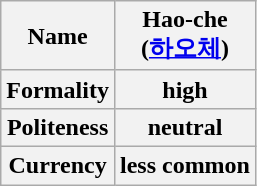<table class="wikitable">
<tr>
<th>Name</th>
<th>Hao-che<br>(<a href='#'>하오체</a>)</th>
</tr>
<tr>
<th>Formality</th>
<th>high</th>
</tr>
<tr>
<th>Politeness</th>
<th>neutral</th>
</tr>
<tr>
<th>Currency</th>
<th>less common</th>
</tr>
</table>
